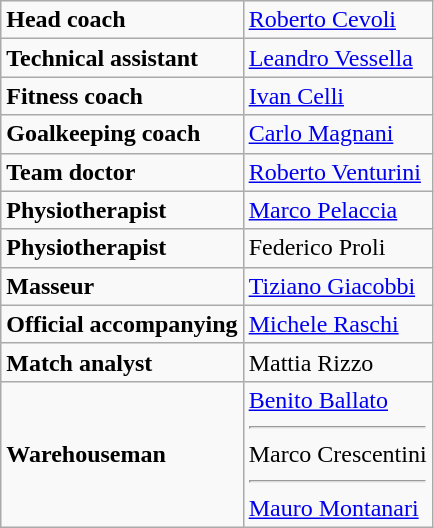<table class="wikitable">
<tr>
<td><strong>Head coach</strong></td>
<td><a href='#'>Roberto Cevoli</a></td>
</tr>
<tr>
<td><strong>Technical assistant</strong></td>
<td><a href='#'>Leandro Vessella</a></td>
</tr>
<tr>
<td><strong>Fitness coach</strong></td>
<td><a href='#'>Ivan Celli</a></td>
</tr>
<tr>
<td><strong>Goalkeeping coach</strong></td>
<td><a href='#'>Carlo Magnani</a></td>
</tr>
<tr>
<td><strong>Team doctor</strong></td>
<td><a href='#'>Roberto Venturini</a></td>
</tr>
<tr>
<td><strong>Physiotherapist</strong></td>
<td><a href='#'>Marco Pelaccia</a></td>
</tr>
<tr>
<td><strong>Physiotherapist</strong></td>
<td>Federico Proli</td>
</tr>
<tr>
<td><strong>Masseur</strong></td>
<td><a href='#'>Tiziano Giacobbi</a></td>
</tr>
<tr>
<td><strong>Official accompanying</strong></td>
<td><a href='#'>Michele Raschi</a></td>
</tr>
<tr>
<td><strong>Match analyst</strong></td>
<td>Mattia Rizzo</td>
</tr>
<tr>
<td><strong>Warehouseman</strong></td>
<td><a href='#'>Benito Ballato</a><hr>Marco Crescentini<hr><a href='#'>Mauro Montanari</a></td>
</tr>
</table>
